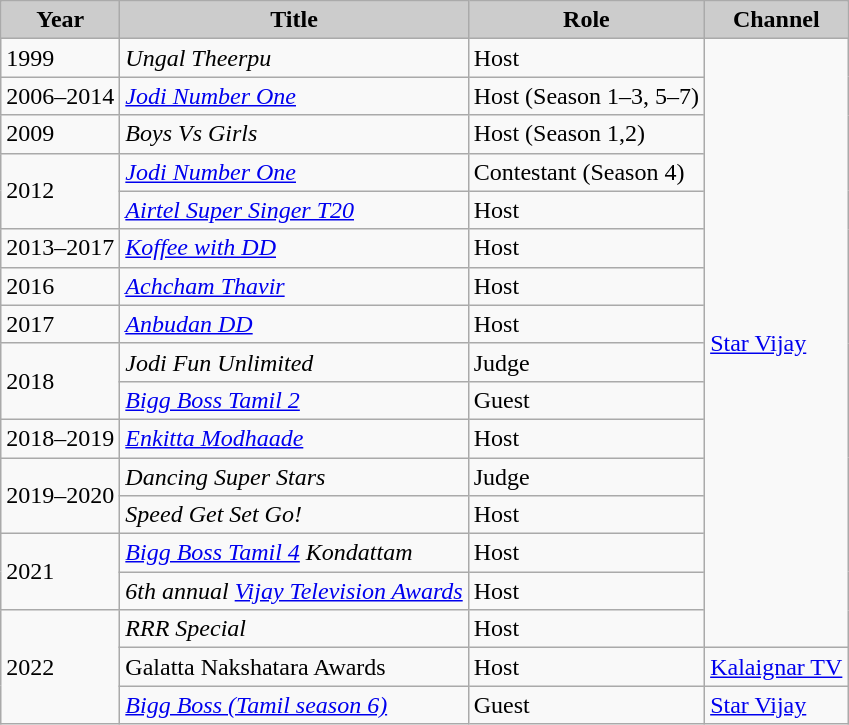<table class="wikitable">
<tr>
<th style="background:#ccc;">Year</th>
<th style="background:#ccc;">Title</th>
<th style="background:#ccc;">Role</th>
<th style="background:#ccc;">Channel</th>
</tr>
<tr>
<td>1999</td>
<td><em>Ungal Theerpu</em></td>
<td>Host</td>
<td rowspan="16"><a href='#'>Star Vijay</a></td>
</tr>
<tr>
<td>2006–2014</td>
<td><em><a href='#'>Jodi Number One</a></em></td>
<td>Host (Season 1–3, 5–7)</td>
</tr>
<tr>
<td>2009</td>
<td><em>Boys Vs Girls</em></td>
<td>Host (Season 1,2)</td>
</tr>
<tr>
<td rowspan="2">2012</td>
<td><em><a href='#'>Jodi Number One</a></em></td>
<td>Contestant (Season 4)</td>
</tr>
<tr>
<td><em><a href='#'>Airtel Super Singer T20</a></em></td>
<td>Host</td>
</tr>
<tr>
<td>2013–2017</td>
<td><em><a href='#'>Koffee with DD</a></em></td>
<td>Host</td>
</tr>
<tr>
<td>2016</td>
<td><em><a href='#'>Achcham Thavir</a></em></td>
<td>Host</td>
</tr>
<tr>
<td>2017</td>
<td><em><a href='#'>Anbudan DD</a></em></td>
<td>Host</td>
</tr>
<tr>
<td rowspan="2">2018</td>
<td><em>Jodi Fun Unlimited</em></td>
<td>Judge</td>
</tr>
<tr>
<td><em><a href='#'>Bigg Boss Tamil 2</a></em></td>
<td>Guest</td>
</tr>
<tr>
<td>2018–2019</td>
<td><em><a href='#'>Enkitta Modhaade</a></em></td>
<td>Host</td>
</tr>
<tr>
<td rowspan="2">2019–2020</td>
<td><em>Dancing Super Stars</em></td>
<td>Judge</td>
</tr>
<tr>
<td><em>Speed Get Set Go!</em></td>
<td>Host</td>
</tr>
<tr>
<td rowspan="2">2021</td>
<td><em><a href='#'>Bigg Boss Tamil 4</a> Kondattam</em></td>
<td>Host</td>
</tr>
<tr>
<td><em>6th annual <a href='#'>Vijay Television Awards</a></em></td>
<td>Host</td>
</tr>
<tr>
<td rowspan="3">2022</td>
<td><em>RRR Special</em></td>
<td>Host</td>
</tr>
<tr>
<td>Galatta Nakshatara Awards</td>
<td>Host</td>
<td><a href='#'>Kalaignar TV</a></td>
</tr>
<tr>
<td><em><a href='#'>Bigg Boss (Tamil season 6)</a></em></td>
<td>Guest</td>
<td><a href='#'>Star Vijay</a></td>
</tr>
</table>
